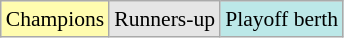<table class="wikitable" style="font-size:90%;">
<tr>
<td align="center" bgcolor="FFFCAF">Champions</td>
<td align="center" bgcolor="E5E5E5">Runners-up</td>
<td align="center" bgcolor="bce8e8">Playoff berth</td>
</tr>
</table>
